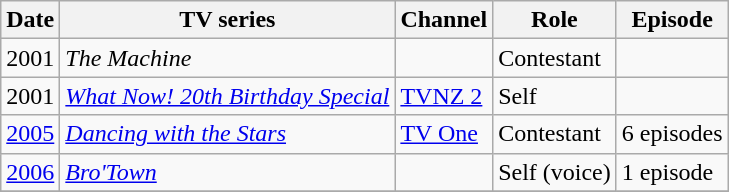<table class="wikitable collapsible">
<tr>
<th>Date</th>
<th>TV series</th>
<th>Channel</th>
<th>Role</th>
<th>Episode</th>
</tr>
<tr>
<td>2001</td>
<td><em>The Machine</em></td>
<td></td>
<td>Contestant</td>
<td></td>
</tr>
<tr>
<td>2001</td>
<td><em><a href='#'>What Now! 20th Birthday Special</a></em></td>
<td><a href='#'>TVNZ 2</a></td>
<td>Self</td>
</tr>
<tr>
<td><a href='#'>2005</a></td>
<td><em><a href='#'>Dancing with the Stars</a></em></td>
<td><a href='#'>TV One</a></td>
<td>Contestant</td>
<td>6 episodes</td>
</tr>
<tr>
<td><a href='#'>2006</a></td>
<td><em><a href='#'>Bro'Town</a></em></td>
<td></td>
<td>Self (voice)</td>
<td>1 episode</td>
</tr>
<tr>
</tr>
</table>
